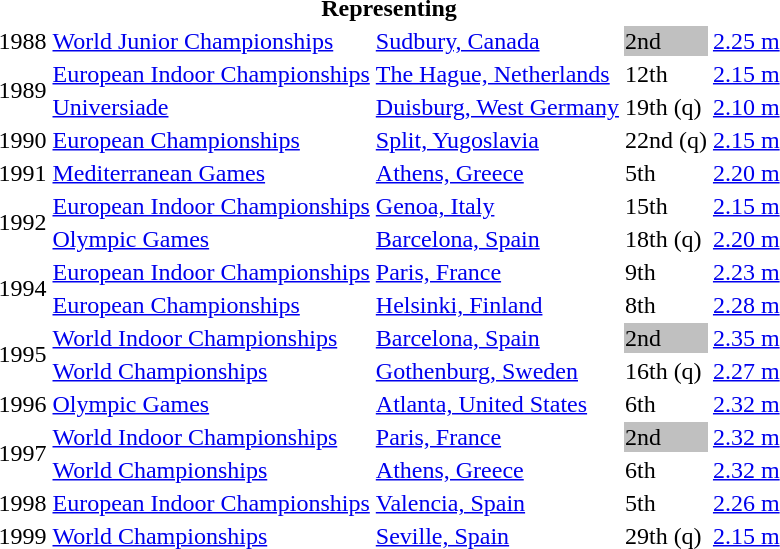<table>
<tr>
<th colspan="6">Representing </th>
</tr>
<tr>
<td>1988</td>
<td><a href='#'>World Junior Championships</a></td>
<td><a href='#'>Sudbury, Canada</a></td>
<td bgcolor="silver">2nd</td>
<td><a href='#'>2.25 m</a></td>
</tr>
<tr>
<td rowspan=2>1989</td>
<td><a href='#'>European Indoor Championships</a></td>
<td><a href='#'>The Hague, Netherlands</a></td>
<td>12th</td>
<td><a href='#'>2.15 m</a></td>
</tr>
<tr>
<td><a href='#'>Universiade</a></td>
<td><a href='#'>Duisburg, West Germany</a></td>
<td>19th (q)</td>
<td><a href='#'>2.10 m</a></td>
</tr>
<tr>
<td>1990</td>
<td><a href='#'>European Championships</a></td>
<td><a href='#'>Split, Yugoslavia</a></td>
<td>22nd (q)</td>
<td><a href='#'>2.15 m</a></td>
</tr>
<tr>
<td>1991</td>
<td><a href='#'>Mediterranean Games</a></td>
<td><a href='#'>Athens, Greece</a></td>
<td>5th</td>
<td><a href='#'>2.20 m</a></td>
</tr>
<tr>
<td rowspan=2>1992</td>
<td><a href='#'>European Indoor Championships</a></td>
<td><a href='#'>Genoa, Italy</a></td>
<td>15th</td>
<td><a href='#'>2.15 m</a></td>
</tr>
<tr>
<td><a href='#'>Olympic Games</a></td>
<td><a href='#'>Barcelona, Spain</a></td>
<td>18th (q)</td>
<td><a href='#'>2.20 m</a></td>
</tr>
<tr>
<td rowspan=2>1994</td>
<td><a href='#'>European Indoor Championships</a></td>
<td><a href='#'>Paris, France</a></td>
<td>9th</td>
<td><a href='#'>2.23 m</a></td>
</tr>
<tr>
<td><a href='#'>European Championships</a></td>
<td><a href='#'>Helsinki, Finland</a></td>
<td>8th</td>
<td><a href='#'>2.28 m</a></td>
</tr>
<tr>
<td rowspan=2>1995</td>
<td><a href='#'>World Indoor Championships</a></td>
<td><a href='#'>Barcelona, Spain</a></td>
<td bgcolor="silver">2nd</td>
<td><a href='#'>2.35 m</a></td>
</tr>
<tr>
<td><a href='#'>World Championships</a></td>
<td><a href='#'>Gothenburg, Sweden</a></td>
<td>16th (q)</td>
<td><a href='#'>2.27 m</a></td>
</tr>
<tr>
<td>1996</td>
<td><a href='#'>Olympic Games</a></td>
<td><a href='#'>Atlanta, United States</a></td>
<td>6th</td>
<td><a href='#'>2.32 m</a></td>
</tr>
<tr>
<td rowspan=2>1997</td>
<td><a href='#'>World Indoor Championships</a></td>
<td><a href='#'>Paris, France</a></td>
<td bgcolor="silver">2nd</td>
<td><a href='#'>2.32 m</a></td>
</tr>
<tr>
<td><a href='#'>World Championships</a></td>
<td><a href='#'>Athens, Greece</a></td>
<td>6th</td>
<td><a href='#'>2.32 m</a></td>
</tr>
<tr>
<td>1998</td>
<td><a href='#'>European Indoor Championships</a></td>
<td><a href='#'>Valencia, Spain</a></td>
<td>5th</td>
<td><a href='#'>2.26 m</a></td>
</tr>
<tr>
<td>1999</td>
<td><a href='#'>World Championships</a></td>
<td><a href='#'>Seville, Spain</a></td>
<td>29th (q)</td>
<td><a href='#'>2.15 m</a></td>
</tr>
</table>
